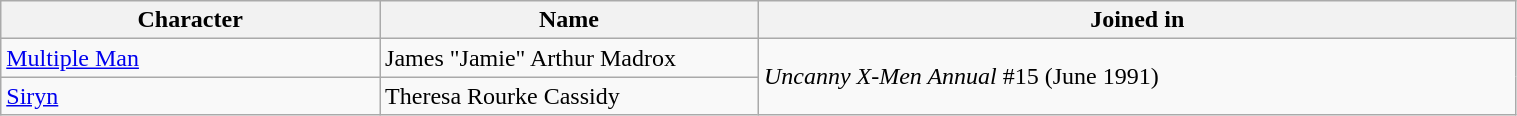<table class="wikitable sortable" style="width:80%;">
<tr>
<th style="width:20%;">Character</th>
<th style="width:20%;">Name</th>
<th style="width:40%;">Joined in</th>
</tr>
<tr>
<td><a href='#'>Multiple Man</a></td>
<td>James "Jamie" Arthur Madrox</td>
<td rowspan=2><em>Uncanny X-Men Annual</em> #15 (June 1991)</td>
</tr>
<tr>
<td><a href='#'>Siryn</a></td>
<td>Theresa Rourke Cassidy</td>
</tr>
</table>
